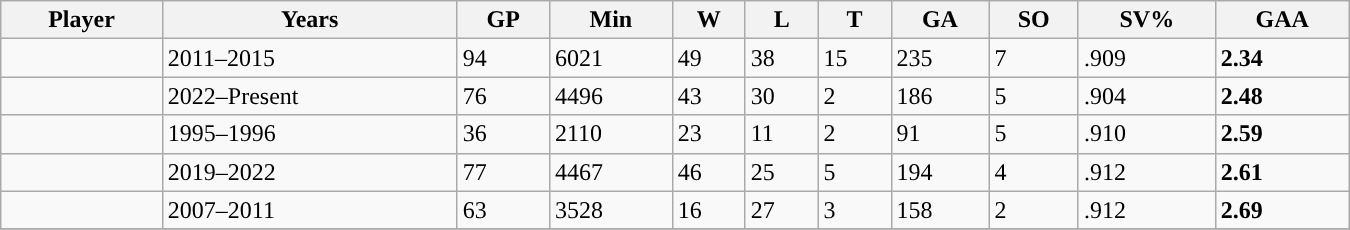<table class="wikitable sortable" width = 900>
<tr>
<th>Player</th>
<th>Years</th>
<th>GP</th>
<th>Min</th>
<th>W</th>
<th>L</th>
<th>T</th>
<th>GA</th>
<th>SO</th>
<th>SV%</th>
<th>GAA</th>
</tr>
<tr>
<td></td>
<td>2011–2015</td>
<td>94</td>
<td>6021</td>
<td>49</td>
<td>38</td>
<td>15</td>
<td>235</td>
<td>7</td>
<td>.909</td>
<td><strong>2.34</strong></td>
</tr>
<tr>
<td></td>
<td>2022–Present</td>
<td>76</td>
<td>4496</td>
<td>43</td>
<td>30</td>
<td>2</td>
<td>186</td>
<td>5</td>
<td>.904</td>
<td><strong>2.48</strong></td>
</tr>
<tr>
<td></td>
<td>1995–1996</td>
<td>36</td>
<td>2110</td>
<td>23</td>
<td>11</td>
<td>2</td>
<td>91</td>
<td>5</td>
<td>.910</td>
<td><strong>2.59</strong></td>
</tr>
<tr>
<td></td>
<td>2019–2022</td>
<td>77</td>
<td>4467</td>
<td>46</td>
<td>25</td>
<td>5</td>
<td>194</td>
<td>4</td>
<td>.912</td>
<td><strong>2.61</strong></td>
</tr>
<tr>
<td></td>
<td>2007–2011</td>
<td>63</td>
<td>3528</td>
<td>16</td>
<td>27</td>
<td>3</td>
<td>158</td>
<td>2</td>
<td>.912</td>
<td><strong>2.69</strong></td>
</tr>
<tr>
</tr>
</table>
